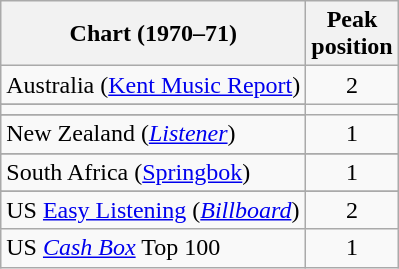<table class="wikitable sortable">
<tr>
<th>Chart (1970–71)</th>
<th>Peak<br>position</th>
</tr>
<tr>
<td>Australia (<a href='#'>Kent Music Report</a>)</td>
<td style="text-align:center;">2</td>
</tr>
<tr>
</tr>
<tr>
</tr>
<tr>
</tr>
<tr>
</tr>
<tr>
</tr>
<tr>
<td></td>
</tr>
<tr>
</tr>
<tr>
<td>New Zealand (<em><a href='#'>Listener</a></em>)</td>
<td style="text-align:center;">1</td>
</tr>
<tr>
</tr>
<tr>
<td>South Africa (<a href='#'>Springbok</a>)</td>
<td align="center">1</td>
</tr>
<tr>
</tr>
<tr>
</tr>
<tr>
<td>US <a href='#'>Easy Listening</a> (<em><a href='#'>Billboard</a></em>)</td>
<td align="center">2</td>
</tr>
<tr>
<td>US <a href='#'><em>Cash Box</em></a> Top 100</td>
<td align="center">1</td>
</tr>
</table>
